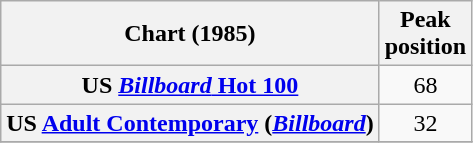<table class="wikitable sortable plainrowheaders" style="text-align:center">
<tr>
<th>Chart (1985)</th>
<th>Peak<br>position</th>
</tr>
<tr>
<th scope="row">US <a href='#'><em>Billboard</em> Hot 100</a></th>
<td>68</td>
</tr>
<tr>
<th scope="row">US <a href='#'>Adult Contemporary</a> (<em><a href='#'>Billboard</a></em>)</th>
<td>32</td>
</tr>
<tr>
</tr>
</table>
